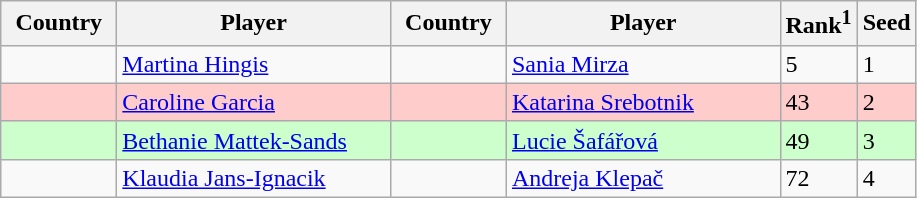<table class="sortable wikitable">
<tr>
<th width="70">Country</th>
<th width="175">Player</th>
<th width="70">Country</th>
<th width="175">Player</th>
<th>Rank<sup>1</sup></th>
<th>Seed</th>
</tr>
<tr>
<td></td>
<td><a href='#'>Martina Hingis</a></td>
<td></td>
<td><a href='#'>Sania Mirza</a></td>
<td>5</td>
<td>1</td>
</tr>
<tr style="background:#fcc;">
<td></td>
<td><a href='#'>Caroline Garcia</a></td>
<td></td>
<td><a href='#'>Katarina Srebotnik</a></td>
<td>43</td>
<td>2</td>
</tr>
<tr style="background:#cfc;">
<td></td>
<td><a href='#'>Bethanie Mattek-Sands</a></td>
<td></td>
<td><a href='#'>Lucie Šafářová</a></td>
<td>49</td>
<td>3</td>
</tr>
<tr>
<td></td>
<td><a href='#'>Klaudia Jans-Ignacik</a></td>
<td></td>
<td><a href='#'>Andreja Klepač</a></td>
<td>72</td>
<td>4</td>
</tr>
</table>
